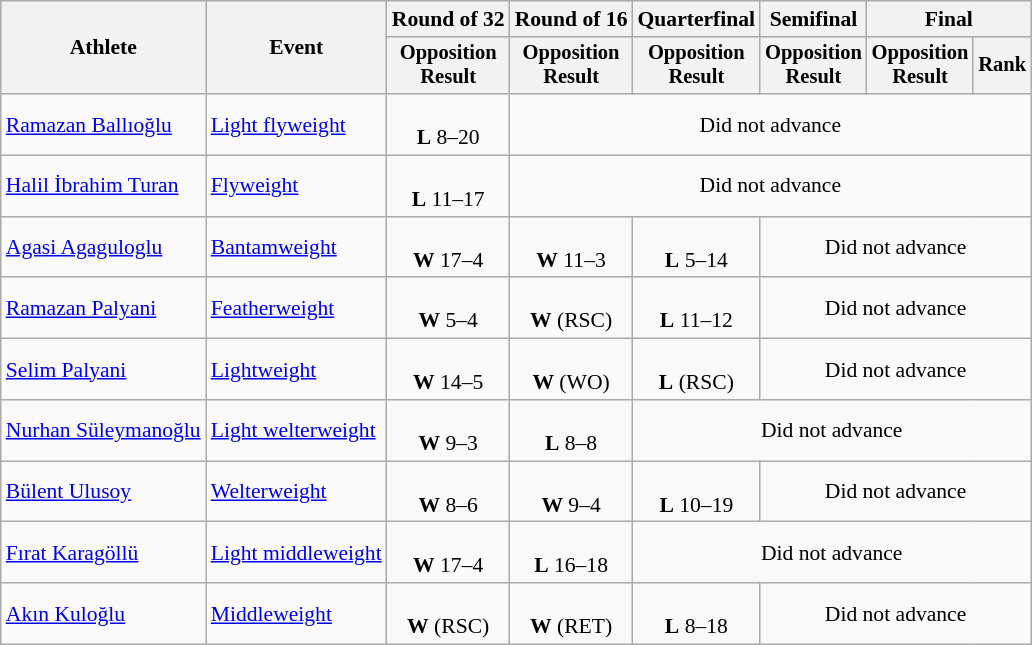<table class=wikitable style="font-size:90%; text-align:center">
<tr>
<th rowspan=2>Athlete</th>
<th rowspan=2>Event</th>
<th>Round of 32</th>
<th>Round of 16</th>
<th>Quarterfinal</th>
<th>Semifinal</th>
<th colspan=2>Final</th>
</tr>
<tr style=font-size:95%>
<th>Opposition<br>Result</th>
<th>Opposition<br>Result</th>
<th>Opposition<br>Result</th>
<th>Opposition<br>Result</th>
<th>Opposition<br>Result</th>
<th>Rank</th>
</tr>
<tr>
<td align=left><a href='#'>Ramazan Ballıoğlu</a></td>
<td align=left><a href='#'>Light flyweight</a></td>
<td><br><strong>L</strong> 8–20</td>
<td colspan=5>Did not advance</td>
</tr>
<tr>
<td align=left><a href='#'>Halil İbrahim Turan</a></td>
<td align=left><a href='#'>Flyweight</a></td>
<td><br><strong>L</strong> 11–17</td>
<td colspan=5>Did not advance</td>
</tr>
<tr>
<td align=left><a href='#'>Agasi Agaguloglu</a></td>
<td align=left><a href='#'>Bantamweight</a></td>
<td><br><strong>W</strong> 17–4</td>
<td><br><strong>W</strong> 11–3</td>
<td><br><strong>L</strong> 5–14</td>
<td colspan=3>Did not advance</td>
</tr>
<tr>
<td align=left><a href='#'>Ramazan Palyani</a></td>
<td align=left><a href='#'>Featherweight</a></td>
<td><br><strong>W</strong> 5–4</td>
<td><br><strong>W</strong> (RSC)</td>
<td><br><strong>L</strong> 11–12</td>
<td colspan=3>Did not advance</td>
</tr>
<tr>
<td align=left><a href='#'>Selim Palyani</a></td>
<td align=left><a href='#'>Lightweight</a></td>
<td><br><strong>W</strong> 14–5</td>
<td><br><strong>W</strong> (WO)</td>
<td><br><strong>L</strong> (RSC)</td>
<td colspan=3>Did not advance</td>
</tr>
<tr>
<td align=left><a href='#'>Nurhan Süleymanoğlu</a></td>
<td align=left><a href='#'>Light welterweight</a></td>
<td><br><strong>W</strong> 9–3</td>
<td><br><strong>L</strong> 8–8</td>
<td colspan=4>Did not advance</td>
</tr>
<tr>
<td align=left><a href='#'>Bülent Ulusoy</a></td>
<td align=left><a href='#'>Welterweight</a></td>
<td><br><strong>W</strong> 8–6</td>
<td><br><strong>W</strong> 9–4</td>
<td><br><strong>L</strong> 10–19</td>
<td colspan=3>Did not advance</td>
</tr>
<tr>
<td align=left><a href='#'>Fırat Karagöllü</a></td>
<td align=left><a href='#'>Light middleweight</a></td>
<td><br><strong>W</strong> 17–4</td>
<td><br><strong>L</strong> 16–18</td>
<td colspan=4>Did not advance</td>
</tr>
<tr>
<td align=left><a href='#'>Akın Kuloğlu</a></td>
<td align=left><a href='#'>Middleweight</a></td>
<td><br><strong>W</strong> (RSC)</td>
<td><br><strong>W</strong> (RET)</td>
<td><br><strong>L</strong> 8–18</td>
<td colspan=3>Did not advance</td>
</tr>
</table>
